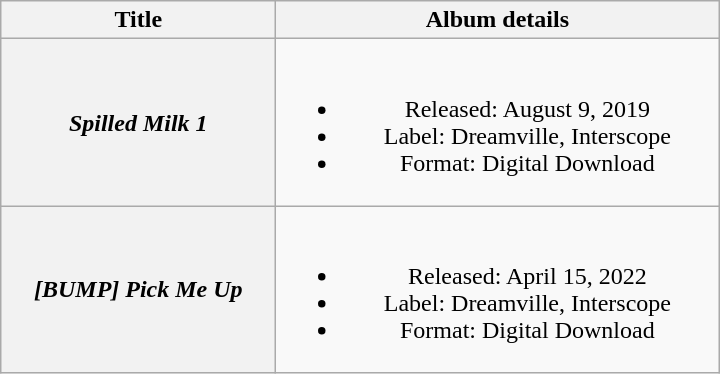<table class="wikitable plainrowheaders" style="text-align:center;">
<tr>
<th scope="col" style="width:11em;">Title</th>
<th scope="col" style="width:18em;">Album details</th>
</tr>
<tr>
<th scope="row"><em>Spilled Milk 1</em></th>
<td><br><ul><li>Released: August 9, 2019</li><li>Label: Dreamville, Interscope</li><li>Format: Digital Download</li></ul></td>
</tr>
<tr>
<th scope="row"><em>[BUMP] Pick Me Up</em></th>
<td><br><ul><li>Released: April 15, 2022</li><li>Label: Dreamville, Interscope</li><li>Format: Digital Download</li></ul></td>
</tr>
</table>
